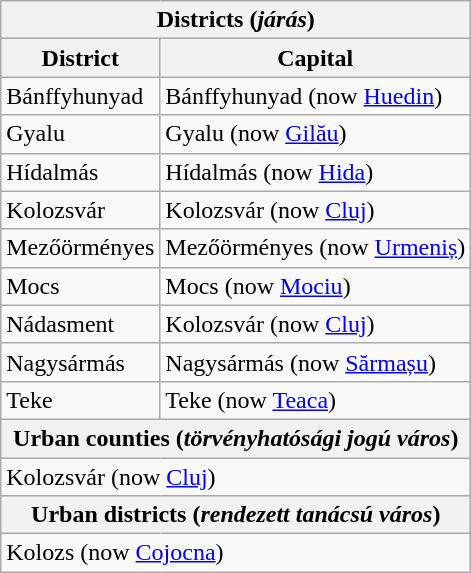<table class="wikitable">
<tr>
<th colspan=2>Districts (<em>járás</em>)</th>
</tr>
<tr>
<th>District</th>
<th>Capital</th>
</tr>
<tr>
<td> Bánffyhunyad</td>
<td>Bánffyhunyad (now <a href='#'>Huedin</a>)</td>
</tr>
<tr>
<td> Gyalu</td>
<td>Gyalu (now <a href='#'>Gilău</a>)</td>
</tr>
<tr>
<td> Hídalmás</td>
<td>Hídalmás (now <a href='#'>Hida</a>)</td>
</tr>
<tr>
<td> Kolozsvár</td>
<td>Kolozsvár (now <a href='#'>Cluj</a>)</td>
</tr>
<tr>
<td> Mezőörményes</td>
<td>Mezőörményes (now <a href='#'>Urmeniș</a>)</td>
</tr>
<tr>
<td> Mocs</td>
<td>Mocs (now <a href='#'>Mociu</a>)</td>
</tr>
<tr>
<td> Nádasment</td>
<td>Kolozsvár (now <a href='#'>Cluj</a>)</td>
</tr>
<tr>
<td> Nagysármás</td>
<td>Nagysármás (now <a href='#'>Sărmașu</a>)</td>
</tr>
<tr>
<td> Teke</td>
<td>Teke (now <a href='#'>Teaca</a>)</td>
</tr>
<tr>
<th colspan=2> Urban counties (<em>törvényhatósági jogú város</em>)</th>
</tr>
<tr>
<td colspan=2>Kolozsvár (now <a href='#'>Cluj</a>)</td>
</tr>
<tr>
<th colspan=2>Urban districts (<em>rendezett tanácsú város</em>)</th>
</tr>
<tr>
<td colspan=2>Kolozs (now <a href='#'>Cojocna</a>)</td>
</tr>
</table>
